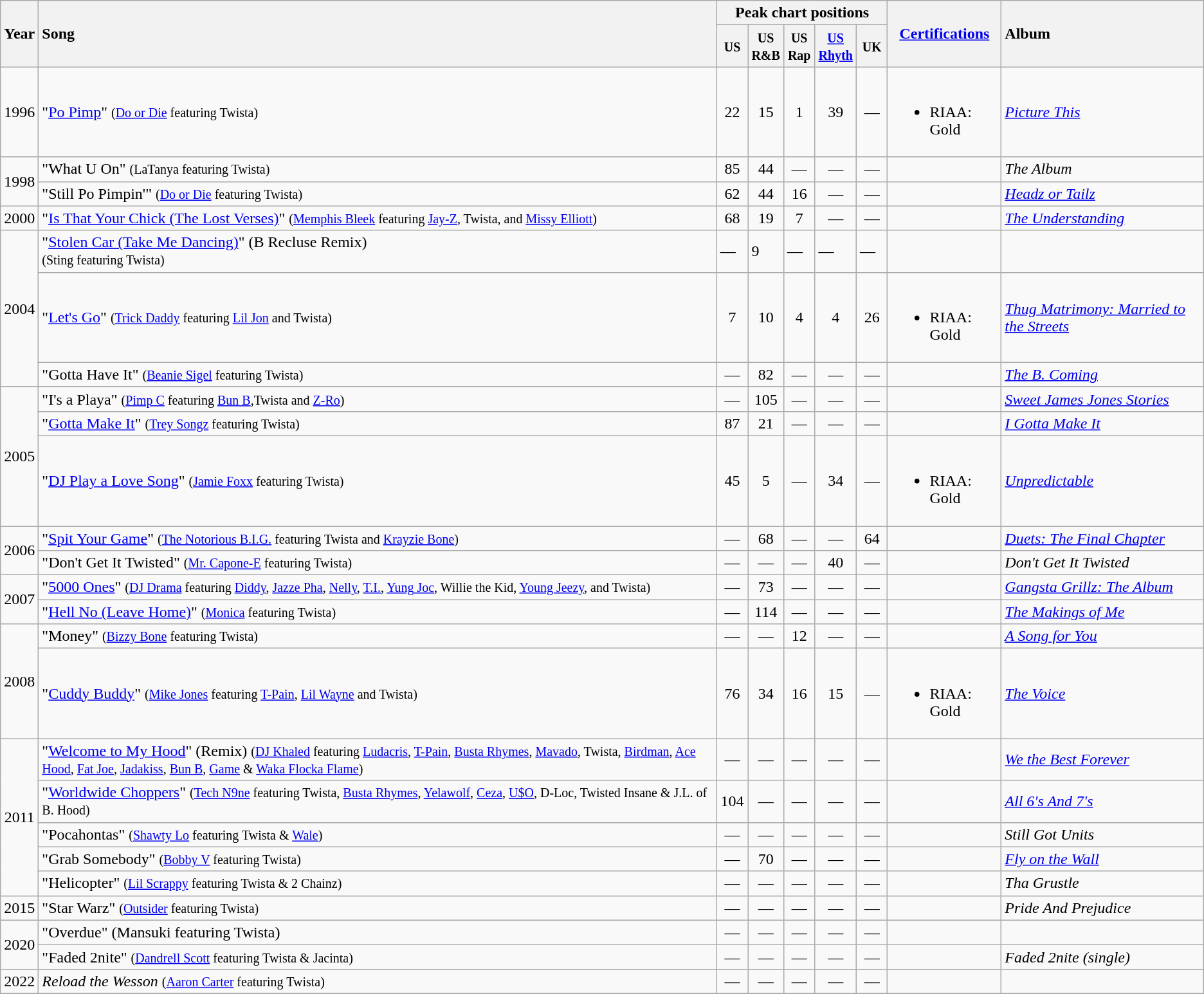<table class="wikitable sortable">
<tr>
<th rowspan="2" style="text-align:center;">Year</th>
<th rowspan="2" style="text-align:left;">Song</th>
<th colspan="5" style="text-align:center;">Peak chart positions</th>
<th rowspan="2"><a href='#'>Certifications</a></th>
<th rowspan="2" style="text-align:left;">Album</th>
</tr>
<tr>
<th style="text-align:center; width:25px;"><small>US</small></th>
<th style="text-align:center; width:25px;"><small>US R&B</small></th>
<th style="text-align:center; width:25px;"><small>US Rap</small></th>
<th style="text-align:center; width:25px;"><small><a href='#'>US Rhyth</a></small></th>
<th style="text-align:center; width:25px;"><small>UK</small></th>
</tr>
<tr>
<td align="center">1996</td>
<td align="left">"<a href='#'>Po Pimp</a>" <small>(<a href='#'>Do or Die</a> featuring Twista)</small></td>
<td style="text-align:center;">22</td>
<td style="text-align:center;">15</td>
<td style="text-align:center;">1</td>
<td style="text-align:center;">39</td>
<td style="text-align:center;">—</td>
<td><br><ul><li>RIAA: Gold</li></ul></td>
<td align="left"><em><a href='#'>Picture This</a></em></td>
</tr>
<tr>
<td rowspan="2" style="text-align:center;">1998</td>
<td align="left">"What U On" <small>(LaTanya featuring Twista)</small></td>
<td style="text-align:center;">85</td>
<td style="text-align:center;">44</td>
<td style="text-align:center;">—</td>
<td style="text-align:center;">—</td>
<td style="text-align:center;">—</td>
<td></td>
<td align="left"><em>The Album</em></td>
</tr>
<tr>
<td align="left">"Still Po Pimpin'" <small>(<a href='#'>Do or Die</a> featuring Twista)</small></td>
<td style="text-align:center;">62</td>
<td style="text-align:center;">44</td>
<td style="text-align:center;">16</td>
<td style="text-align:center;">—</td>
<td style="text-align:center;">—</td>
<td></td>
<td align="left"><em><a href='#'>Headz or Tailz</a></em></td>
</tr>
<tr>
<td align="center">2000</td>
<td align="left">"<a href='#'>Is That Your Chick (The Lost Verses)</a>" <small>(<a href='#'>Memphis Bleek</a> featuring <a href='#'>Jay-Z</a>, Twista, and <a href='#'>Missy Elliott</a>)</small></td>
<td style="text-align:center;">68</td>
<td style="text-align:center;">19</td>
<td style="text-align:center;">7</td>
<td style="text-align:center;">—</td>
<td style="text-align:center;">—</td>
<td></td>
<td align="left"><em><a href='#'>The Understanding</a></em></td>
</tr>
<tr>
<td rowspan="3">2004</td>
<td>"<a href='#'>Stolen Car (Take Me Dancing)</a>" (B Recluse Remix)<br><small>(Sting featuring Twista)</small></td>
<td>—</td>
<td>9</td>
<td>—</td>
<td>—</td>
<td>—</td>
<td></td>
<td></td>
</tr>
<tr>
<td align="left">"<a href='#'>Let's Go</a>" <small>(<a href='#'>Trick Daddy</a> featuring <a href='#'>Lil Jon</a> and Twista)</small></td>
<td style="text-align:center;">7</td>
<td style="text-align:center;">10</td>
<td style="text-align:center;">4</td>
<td style="text-align:center;">4</td>
<td style="text-align:center;">26</td>
<td><br><ul><li>RIAA: Gold</li></ul></td>
<td align="left"><em><a href='#'>Thug Matrimony: Married to the Streets</a></em></td>
</tr>
<tr>
<td align="left">"Gotta Have It" <small>(<a href='#'>Beanie Sigel</a> featuring Twista)</small></td>
<td style="text-align:center;">—</td>
<td style="text-align:center;">82</td>
<td style="text-align:center;">—</td>
<td style="text-align:center;">—</td>
<td style="text-align:center;">—</td>
<td></td>
<td align="left"><em><a href='#'>The B. Coming</a></em></td>
</tr>
<tr>
<td rowspan="3" style="text-align:center;">2005</td>
<td align="left">"I's a Playa" <small>(<a href='#'>Pimp C</a> featuring <a href='#'>Bun B</a>,Twista and <a href='#'>Z-Ro</a>)</small></td>
<td style="text-align:center;">—</td>
<td style="text-align:center;">105</td>
<td style="text-align:center;">—</td>
<td style="text-align:center;">—</td>
<td style="text-align:center;">—</td>
<td></td>
<td align="left"><em><a href='#'>Sweet James Jones Stories</a></em></td>
</tr>
<tr>
<td align="left">"<a href='#'>Gotta Make It</a>" <small>(<a href='#'>Trey Songz</a> featuring Twista)</small></td>
<td style="text-align:center;">87</td>
<td style="text-align:center;">21</td>
<td style="text-align:center;">—</td>
<td style="text-align:center;">—</td>
<td style="text-align:center;">—</td>
<td></td>
<td align="left"><em><a href='#'>I Gotta Make It</a></em></td>
</tr>
<tr>
<td align="left">"<a href='#'>DJ Play a Love Song</a>" <small>(<a href='#'>Jamie Foxx</a> featuring Twista)</small></td>
<td style="text-align:center;">45</td>
<td style="text-align:center;">5</td>
<td style="text-align:center;">—</td>
<td style="text-align:center;">34</td>
<td style="text-align:center;">—</td>
<td><br><ul><li>RIAA: Gold</li></ul></td>
<td align="left"><em><a href='#'>Unpredictable</a></em></td>
</tr>
<tr>
<td rowspan="2" style="text-align:center;">2006</td>
<td align="left">"<a href='#'>Spit Your Game</a>" <small>(<a href='#'>The Notorious B.I.G.</a> featuring Twista and <a href='#'>Krayzie Bone</a>)</small></td>
<td style="text-align:center;">—</td>
<td style="text-align:center;">68</td>
<td style="text-align:center;">—</td>
<td style="text-align:center;">—</td>
<td style="text-align:center;">64</td>
<td></td>
<td align="left"><em><a href='#'>Duets: The Final Chapter</a></em></td>
</tr>
<tr>
<td align="left">"Don't Get It Twisted" <small>(<a href='#'>Mr. Capone-E</a> featuring Twista)</small></td>
<td style="text-align:center;">—</td>
<td style="text-align:center;">—</td>
<td style="text-align:center;">—</td>
<td style="text-align:center;">40</td>
<td style="text-align:center;">—</td>
<td></td>
<td align="left"><em>Don't Get It Twisted</em></td>
</tr>
<tr>
<td rowspan="2" style="text-align:center;">2007</td>
<td align="left">"<a href='#'>5000 Ones</a>" <small>(<a href='#'>DJ Drama</a> featuring <a href='#'>Diddy</a>, <a href='#'>Jazze Pha</a>, <a href='#'>Nelly</a>, <a href='#'>T.I.</a>, <a href='#'>Yung Joc</a>, Willie the Kid, <a href='#'>Young Jeezy</a>, and Twista)</small></td>
<td style="text-align:center;">—</td>
<td style="text-align:center;">73</td>
<td style="text-align:center;">—</td>
<td style="text-align:center;">—</td>
<td style="text-align:center;">—</td>
<td></td>
<td align="left"><em><a href='#'>Gangsta Grillz: The Album</a></em></td>
</tr>
<tr>
<td align="left">"<a href='#'>Hell No (Leave Home)</a>" <small>(<a href='#'>Monica</a> featuring Twista)</small></td>
<td style="text-align:center;">—</td>
<td style="text-align:center;">114</td>
<td style="text-align:center;">—</td>
<td style="text-align:center;">—</td>
<td style="text-align:center;">—</td>
<td></td>
<td align="left"><em><a href='#'>The Makings of Me</a></em></td>
</tr>
<tr>
<td rowspan="2" style="text-align:center;">2008</td>
<td align="left">"Money" <small>(<a href='#'>Bizzy Bone</a> featuring Twista)</small></td>
<td style="text-align:center;">—</td>
<td style="text-align:center;">—</td>
<td style="text-align:center;">12</td>
<td style="text-align:center;">—</td>
<td style="text-align:center;">—</td>
<td></td>
<td align="left"><em><a href='#'>A Song for You</a></em></td>
</tr>
<tr>
<td align="left">"<a href='#'>Cuddy Buddy</a>" <small>(<a href='#'>Mike Jones</a> featuring <a href='#'>T-Pain</a>, <a href='#'>Lil Wayne</a> and Twista)</small></td>
<td style="text-align:center;">76</td>
<td style="text-align:center;">34</td>
<td style="text-align:center;">16</td>
<td style="text-align:center;">15</td>
<td style="text-align:center;">—</td>
<td><br><ul><li>RIAA: Gold</li></ul></td>
<td align="left"><em><a href='#'>The Voice</a></em></td>
</tr>
<tr>
<td rowspan="5" style="text-align:center;">2011</td>
<td align="left">"<a href='#'>Welcome to My Hood</a>" (Remix) <small>(<a href='#'>DJ Khaled</a> featuring <a href='#'>Ludacris</a>, <a href='#'>T-Pain</a>, <a href='#'>Busta Rhymes</a>, <a href='#'>Mavado</a>, Twista, <a href='#'>Birdman</a>, <a href='#'>Ace Hood</a>, <a href='#'>Fat Joe</a>, <a href='#'>Jadakiss</a>, <a href='#'>Bun B</a>, <a href='#'>Game</a> & <a href='#'>Waka Flocka Flame</a>)</small></td>
<td style="text-align:center;">—</td>
<td style="text-align:center;">—</td>
<td style="text-align:center;">—</td>
<td style="text-align:center;">—</td>
<td style="text-align:center;">—</td>
<td></td>
<td align="left"><em><a href='#'>We the Best Forever</a></em></td>
</tr>
<tr>
<td align="left">"<a href='#'>Worldwide Choppers</a>" <small>(<a href='#'>Tech N9ne</a> featuring Twista, <a href='#'>Busta Rhymes</a>, <a href='#'>Yelawolf</a>, <a href='#'>Ceza</a>, <a href='#'>U$O</a>, D-Loc, Twisted Insane & J.L. of B. Hood)</small></td>
<td style="text-align:center;">104</td>
<td style="text-align:center;">—</td>
<td style="text-align:center;">—</td>
<td style="text-align:center;">—</td>
<td style="text-align:center;">—</td>
<td></td>
<td align="left"><em><a href='#'>All 6's And 7's</a></em></td>
</tr>
<tr>
<td align="left">"Pocahontas" <small>(<a href='#'>Shawty Lo</a> featuring Twista & <a href='#'>Wale</a>)</small></td>
<td style="text-align:center;">—</td>
<td style="text-align:center;">—</td>
<td style="text-align:center;">—</td>
<td style="text-align:center;">—</td>
<td style="text-align:center;">—</td>
<td></td>
<td align="left"><em>Still Got Units</em></td>
</tr>
<tr>
<td align="left">"Grab Somebody" <small>(<a href='#'>Bobby V</a> featuring Twista)</small></td>
<td style="text-align:center;">—</td>
<td style="text-align:center;">70</td>
<td style="text-align:center;">—</td>
<td style="text-align:center;">—</td>
<td style="text-align:center;">—</td>
<td></td>
<td align="left"><em><a href='#'>Fly on the Wall</a></em></td>
</tr>
<tr>
<td align="left">"Helicopter" <small>(<a href='#'>Lil Scrappy</a> featuring Twista & 2 Chainz)</small></td>
<td style="text-align:center;">—</td>
<td style="text-align:center;">—</td>
<td style="text-align:center;">—</td>
<td style="text-align:center;">—</td>
<td style="text-align:center;">—</td>
<td></td>
<td align="left"><em>Tha Grustle</em></td>
</tr>
<tr>
<td style="text-align:center;">2015</td>
<td align="left">"Star Warz" <small>(<a href='#'>Outsider</a> featuring Twista)</small></td>
<td style="text-align:center;">—</td>
<td style="text-align:center;">—</td>
<td style="text-align:center;">—</td>
<td style="text-align:center;">—</td>
<td style="text-align:center;">—</td>
<td></td>
<td align="left"><em>Pride And Prejudice</em></td>
</tr>
<tr>
<td rowspan="2" style="text-align:center;">2020</td>
<td>"Overdue" (Mansuki featuring Twista)</td>
<td style="text-align:center;">—</td>
<td style="text-align:center;">—</td>
<td style="text-align:center;">—</td>
<td style="text-align:center;">—</td>
<td style="text-align:center;">—</td>
<td></td>
<td></td>
</tr>
<tr>
<td>"Faded 2nite" <small>(<a href='#'>Dandrell Scott</a> featuring Twista & Jacinta)</small></td>
<td style="text-align:center;">—</td>
<td style="text-align:center;">—</td>
<td style="text-align:center;">—</td>
<td style="text-align:center;">—</td>
<td style="text-align:center;">—</td>
<td></td>
<td><em>Faded 2nite (single)</em></td>
</tr>
<tr>
<td align="center">2022</td>
<td><em>Reload the Wesson</em> <small>(<a href='#'>Aaron Carter</a> featuring Twista)</small></td>
<td style="text-align:center;">—</td>
<td style="text-align:center;">—</td>
<td style="text-align:center;">—</td>
<td style="text-align:center;">—</td>
<td style="text-align:center;">—</td>
<td></td>
<td></td>
</tr>
<tr>
</tr>
</table>
